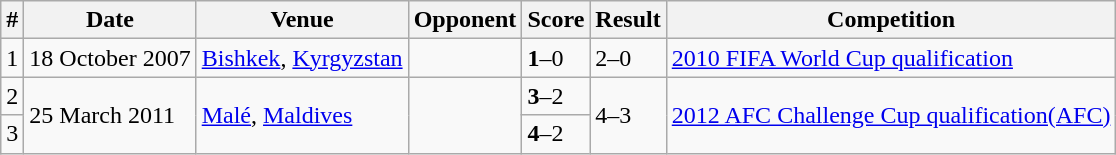<table class="wikitable">
<tr>
<th>#</th>
<th>Date</th>
<th>Venue</th>
<th>Opponent</th>
<th>Score</th>
<th>Result</th>
<th>Competition</th>
</tr>
<tr>
<td>1</td>
<td>18 October 2007</td>
<td><a href='#'>Bishkek</a>, <a href='#'>Kyrgyzstan</a></td>
<td></td>
<td><strong>1</strong>–0</td>
<td>2–0</td>
<td><a href='#'>2010 FIFA World Cup qualification</a></td>
</tr>
<tr>
<td>2</td>
<td rowspan="2">25 March 2011</td>
<td rowspan="2"><a href='#'>Malé</a>, <a href='#'>Maldives</a></td>
<td rowspan="2"></td>
<td><strong>3</strong>–2</td>
<td rowspan="2">4–3</td>
<td rowspan="2"><a href='#'>2012 AFC Challenge Cup qualification(AFC)</a></td>
</tr>
<tr>
<td>3</td>
<td><strong>4</strong>–2</td>
</tr>
</table>
